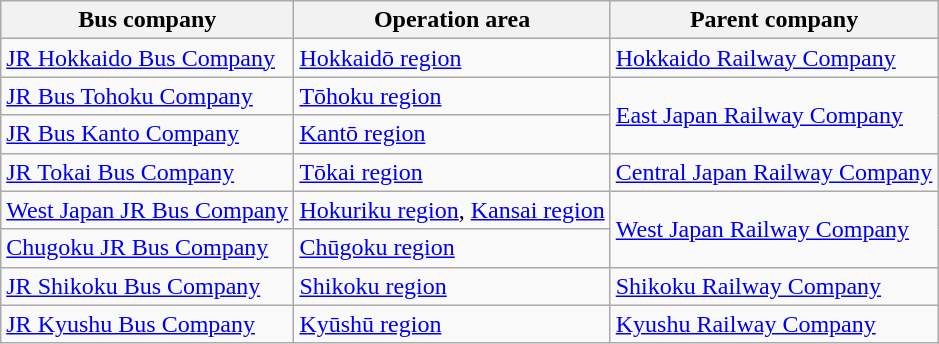<table class=wikitable>
<tr>
<th>Bus company</th>
<th>Operation area</th>
<th>Parent company</th>
</tr>
<tr>
<td><a href='#'>JR Hokkaido Bus Company</a></td>
<td><a href='#'>Hokkaidō region</a></td>
<td><a href='#'>Hokkaido Railway Company</a></td>
</tr>
<tr>
<td><a href='#'>JR Bus Tohoku Company</a></td>
<td><a href='#'>Tōhoku region</a></td>
<td rowspan=2><a href='#'>East Japan Railway Company</a></td>
</tr>
<tr>
<td><a href='#'>JR Bus Kanto Company</a></td>
<td><a href='#'>Kantō region</a></td>
</tr>
<tr>
<td><a href='#'>JR Tokai Bus Company</a></td>
<td><a href='#'>Tōkai region</a></td>
<td><a href='#'>Central Japan Railway Company</a></td>
</tr>
<tr>
<td><a href='#'>West Japan JR Bus Company</a></td>
<td><a href='#'>Hokuriku region</a>, <a href='#'>Kansai region</a></td>
<td rowspan=2><a href='#'>West Japan Railway Company</a></td>
</tr>
<tr>
<td><a href='#'>Chugoku JR Bus Company</a></td>
<td><a href='#'>Chūgoku region</a></td>
</tr>
<tr>
<td><a href='#'>JR Shikoku Bus Company</a></td>
<td><a href='#'>Shikoku region</a></td>
<td><a href='#'>Shikoku Railway Company</a></td>
</tr>
<tr>
<td><a href='#'>JR Kyushu Bus Company</a></td>
<td><a href='#'>Kyūshū region</a></td>
<td><a href='#'>Kyushu Railway Company</a></td>
</tr>
</table>
